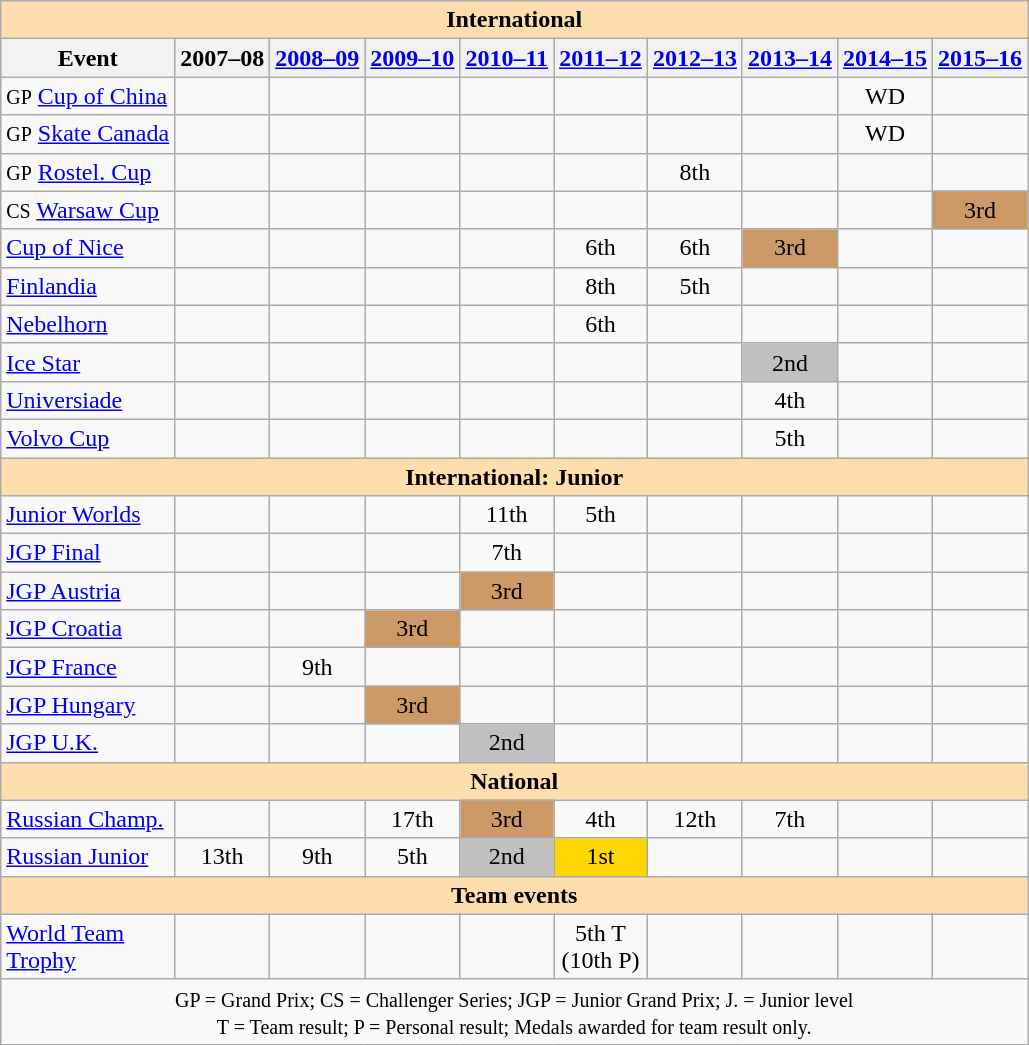<table class="wikitable" style="text-align:center">
<tr>
<th style="background-color: #ffdead; " colspan=10 align=center><strong>International</strong></th>
</tr>
<tr>
<th>Event</th>
<th>2007–08</th>
<th><a href='#'>2008–09</a></th>
<th><a href='#'>2009–10</a></th>
<th><a href='#'>2010–11</a></th>
<th><a href='#'>2011–12</a></th>
<th><a href='#'>2012–13</a></th>
<th><a href='#'>2013–14</a></th>
<th><a href='#'>2014–15</a></th>
<th><a href='#'>2015–16</a></th>
</tr>
<tr>
<td align=left><small>GP</small> <a href='#'>Cup of China</a></td>
<td></td>
<td></td>
<td></td>
<td></td>
<td></td>
<td></td>
<td></td>
<td>WD</td>
<td></td>
</tr>
<tr>
<td align=left><small>GP</small> <a href='#'>Skate Canada</a></td>
<td></td>
<td></td>
<td></td>
<td></td>
<td></td>
<td></td>
<td></td>
<td>WD</td>
<td></td>
</tr>
<tr>
<td align=left><small>GP</small> <a href='#'>Rostel. Cup</a></td>
<td></td>
<td></td>
<td></td>
<td></td>
<td></td>
<td>8th</td>
<td></td>
<td></td>
<td></td>
</tr>
<tr>
<td align=left><small>CS</small> <a href='#'>Warsaw Cup</a></td>
<td></td>
<td></td>
<td></td>
<td></td>
<td></td>
<td></td>
<td></td>
<td></td>
<td bgcolor=cc9966>3rd</td>
</tr>
<tr>
<td align=left><a href='#'>Cup of Nice</a></td>
<td></td>
<td></td>
<td></td>
<td></td>
<td>6th</td>
<td>6th</td>
<td bgcolor=cc9966>3rd</td>
<td></td>
<td></td>
</tr>
<tr>
<td align=left><a href='#'>Finlandia</a></td>
<td></td>
<td></td>
<td></td>
<td></td>
<td>8th</td>
<td>5th</td>
<td></td>
<td></td>
<td></td>
</tr>
<tr>
<td align=left><a href='#'>Nebelhorn</a></td>
<td></td>
<td></td>
<td></td>
<td></td>
<td>6th</td>
<td></td>
<td></td>
<td></td>
<td></td>
</tr>
<tr>
<td align=left><a href='#'>Ice Star</a></td>
<td></td>
<td></td>
<td></td>
<td></td>
<td></td>
<td></td>
<td bgcolor=silver>2nd</td>
<td></td>
<td></td>
</tr>
<tr>
<td align=left><a href='#'>Universiade</a></td>
<td></td>
<td></td>
<td></td>
<td></td>
<td></td>
<td></td>
<td>4th</td>
<td></td>
<td></td>
</tr>
<tr>
<td align=left><a href='#'>Volvo Cup</a></td>
<td></td>
<td></td>
<td></td>
<td></td>
<td></td>
<td></td>
<td>5th</td>
<td></td>
<td></td>
</tr>
<tr>
<th style="background-color: #ffdead; " colspan=10 align=center><strong>International: Junior</strong></th>
</tr>
<tr>
<td align=left><a href='#'>Junior Worlds</a></td>
<td></td>
<td></td>
<td></td>
<td>11th</td>
<td>5th</td>
<td></td>
<td></td>
<td></td>
<td></td>
</tr>
<tr>
<td align=left><a href='#'>JGP Final</a></td>
<td></td>
<td></td>
<td></td>
<td>7th</td>
<td></td>
<td></td>
<td></td>
<td></td>
<td></td>
</tr>
<tr>
<td align=left><a href='#'>JGP Austria</a></td>
<td></td>
<td></td>
<td></td>
<td bgcolor=cc9966>3rd</td>
<td></td>
<td></td>
<td></td>
<td></td>
<td></td>
</tr>
<tr>
<td align=left><a href='#'>JGP Croatia</a></td>
<td></td>
<td></td>
<td bgcolor=cc9966>3rd</td>
<td></td>
<td></td>
<td></td>
<td></td>
<td></td>
<td></td>
</tr>
<tr>
<td align=left><a href='#'>JGP France</a></td>
<td></td>
<td>9th</td>
<td></td>
<td></td>
<td></td>
<td></td>
<td></td>
<td></td>
<td></td>
</tr>
<tr>
<td align=left><a href='#'>JGP Hungary</a></td>
<td></td>
<td></td>
<td bgcolor=cc9966>3rd</td>
<td></td>
<td></td>
<td></td>
<td></td>
<td></td>
<td></td>
</tr>
<tr>
<td align=left><a href='#'>JGP U.K.</a></td>
<td></td>
<td></td>
<td></td>
<td bgcolor=silver>2nd</td>
<td></td>
<td></td>
<td></td>
<td></td>
<td></td>
</tr>
<tr>
<th style="background-color: #ffdead; " colspan=10 align=center><strong>National</strong></th>
</tr>
<tr>
<td align=left><a href='#'>Russian Champ.</a></td>
<td></td>
<td></td>
<td>17th</td>
<td bgcolor=cc9966>3rd</td>
<td>4th</td>
<td>12th</td>
<td>7th</td>
<td></td>
<td></td>
</tr>
<tr>
<td align=left><a href='#'>Russian Junior</a></td>
<td>13th</td>
<td>9th</td>
<td>5th</td>
<td bgcolor=silver>2nd</td>
<td bgcolor=gold>1st</td>
<td></td>
<td></td>
<td></td>
<td></td>
</tr>
<tr>
<th style="background-color: #ffdead; " colspan=10 align=center><strong>Team events</strong></th>
</tr>
<tr>
<td align=left><a href='#'>World Team<br>Trophy</a></td>
<td></td>
<td></td>
<td></td>
<td></td>
<td>5th T <br>(10th P)</td>
<td></td>
<td></td>
<td></td>
<td></td>
</tr>
<tr>
<td colspan=10 align=center><small> GP = Grand Prix; CS = Challenger Series; JGP = Junior Grand Prix; J. = Junior level<br>T = Team result; P = Personal result; Medals awarded for team result only. </small></td>
</tr>
</table>
